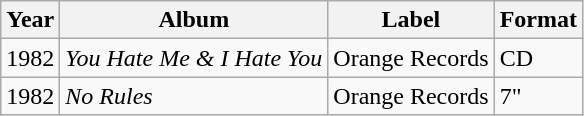<table class="wikitable">
<tr>
<th>Year</th>
<th>Album</th>
<th>Label</th>
<th>Format</th>
</tr>
<tr>
<td>1982</td>
<td><em>You Hate Me & I Hate You</em></td>
<td>Orange Records</td>
<td>CD</td>
</tr>
<tr>
<td>1982</td>
<td><em>No Rules</em></td>
<td>Orange Records</td>
<td>7"</td>
</tr>
</table>
